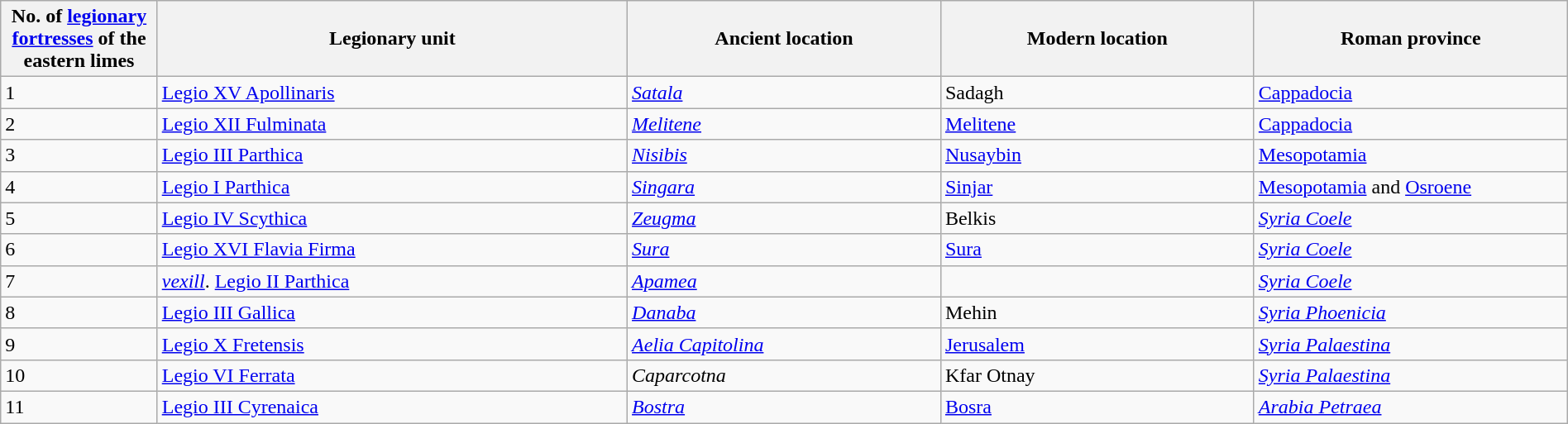<table class="wikitable" width="100%">
<tr>
<th width="10%">No. of <a href='#'>legionary fortresses</a> of the eastern limes</th>
<th width="30%">Legionary unit</th>
<th width="20%">Ancient location</th>
<th width="20%">Modern location</th>
<th width="20%">Roman province</th>
</tr>
<tr>
<td><div>1</div></td>
<td><a href='#'>Legio XV Apollinaris</a></td>
<td><em><a href='#'>Satala</a></em></td>
<td>Sadagh</td>
<td><a href='#'>Cappadocia</a></td>
</tr>
<tr>
<td><div>2</div></td>
<td><a href='#'>Legio XII Fulminata</a></td>
<td><em><a href='#'>Melitene</a></em></td>
<td><a href='#'>Melitene</a></td>
<td><a href='#'>Cappadocia</a></td>
</tr>
<tr>
<td><div>3</div></td>
<td><a href='#'>Legio III Parthica</a></td>
<td><em><a href='#'>Nisibis</a></em></td>
<td><a href='#'>Nusaybin</a></td>
<td><a href='#'>Mesopotamia</a></td>
</tr>
<tr>
<td><div>4</div></td>
<td><a href='#'>Legio I Parthica</a></td>
<td><em><a href='#'>Singara</a></em></td>
<td><a href='#'>Sinjar</a></td>
<td><a href='#'>Mesopotamia</a> and <a href='#'>Osroene</a></td>
</tr>
<tr>
<td><div>5</div></td>
<td><a href='#'>Legio IV Scythica</a></td>
<td><em><a href='#'>Zeugma</a></em></td>
<td>Belkis</td>
<td><em><a href='#'>Syria Coele</a></em></td>
</tr>
<tr>
<td><div>6</div></td>
<td><a href='#'>Legio XVI Flavia Firma</a></td>
<td><em><a href='#'>Sura</a></em></td>
<td><a href='#'>Sura</a></td>
<td><em><a href='#'>Syria Coele</a></em></td>
</tr>
<tr>
<td><div>7</div></td>
<td><em><a href='#'>vexill</a></em>. <a href='#'>Legio II Parthica</a></td>
<td><em><a href='#'>Apamea</a></em></td>
<td></td>
<td><em><a href='#'>Syria Coele</a></em></td>
</tr>
<tr>
<td><div>8</div></td>
<td><a href='#'>Legio III Gallica</a></td>
<td><em><a href='#'>Danaba</a></em></td>
<td>Mehin</td>
<td><em><a href='#'>Syria Phoenicia</a></em></td>
</tr>
<tr>
<td><div>9</div></td>
<td><a href='#'>Legio X Fretensis</a></td>
<td><em><a href='#'>Aelia Capitolina</a></em></td>
<td><a href='#'>Jerusalem</a></td>
<td><em><a href='#'>Syria Palaestina</a></em></td>
</tr>
<tr>
<td><div>10</div></td>
<td><a href='#'>Legio VI Ferrata</a></td>
<td><em>Caparcotna</em></td>
<td>Kfar Otnay</td>
<td><em><a href='#'>Syria Palaestina</a></em></td>
</tr>
<tr>
<td><div>11</div></td>
<td><a href='#'>Legio III Cyrenaica</a></td>
<td><em><a href='#'>Bostra</a></em></td>
<td><a href='#'>Bosra</a></td>
<td><em><a href='#'>Arabia Petraea</a></em></td>
</tr>
</table>
